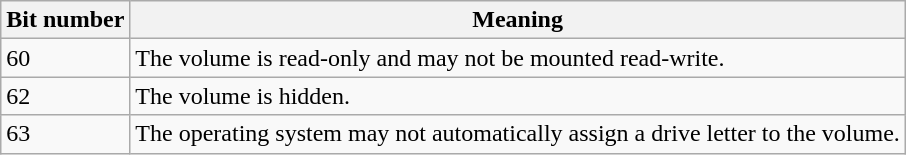<table class="wikitable floatright">
<tr>
<th>Bit number</th>
<th>Meaning</th>
</tr>
<tr>
<td>60</td>
<td>The volume is read-only and may not be mounted read-write.</td>
</tr>
<tr>
<td>62</td>
<td>The volume is hidden.</td>
</tr>
<tr>
<td>63</td>
<td>The operating system may not automatically assign a drive letter to the volume.</td>
</tr>
</table>
